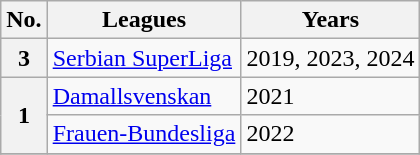<table class="wikitable">
<tr>
<th><strong>No.</strong></th>
<th><strong>Leagues</strong></th>
<th><strong>Years</strong></th>
</tr>
<tr>
<th>3</th>
<td> <a href='#'>Serbian SuperLiga</a></td>
<td>2019, 2023, 2024</td>
</tr>
<tr>
<th rowspan=2>1</th>
<td> <a href='#'>Damallsvenskan</a></td>
<td>2021</td>
</tr>
<tr>
<td> <a href='#'>Frauen-Bundesliga</a></td>
<td>2022</td>
</tr>
<tr>
</tr>
</table>
